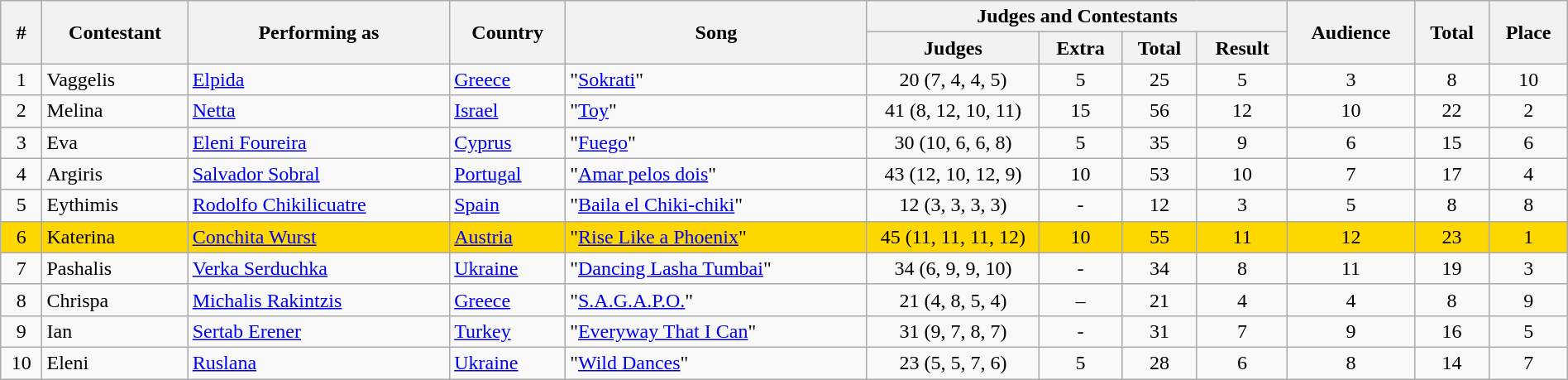<table class="sortable wikitable" style="text-align:center;" width="100%">
<tr>
<th rowspan="2">#</th>
<th rowspan="2">Contestant</th>
<th rowspan="2">Performing as</th>
<th rowspan="2">Country</th>
<th rowspan="2">Song</th>
<th colspan="4">Judges and Contestants</th>
<th rowspan="2">Audience</th>
<th rowspan="2">Total</th>
<th rowspan="2">Place</th>
</tr>
<tr>
<th width="11%">Judges</th>
<th>Extra</th>
<th>Total</th>
<th>Result</th>
</tr>
<tr>
<td>1</td>
<td align="left">Vaggelis</td>
<td align="left"><a href='#'>Elpida</a></td>
<td align="left"> <a href='#'>Greece</a></td>
<td align="left">"<a href='#'>Sokrati</a>"</td>
<td>20 (7, 4, 4, 5)</td>
<td>5</td>
<td>25</td>
<td>5</td>
<td>3</td>
<td>8</td>
<td>10</td>
</tr>
<tr>
<td>2</td>
<td align="left">Melina</td>
<td align="left"><a href='#'>Netta</a></td>
<td align="left"> <a href='#'>Israel</a></td>
<td align="left">"<a href='#'>Toy</a>"</td>
<td>41 (8, 12, 10, 11)</td>
<td>15</td>
<td>56</td>
<td>12</td>
<td>10</td>
<td>22</td>
<td>2</td>
</tr>
<tr>
<td>3</td>
<td align="left">Eva</td>
<td align="left"><a href='#'>Eleni Foureira</a></td>
<td align="left"> <a href='#'>Cyprus</a></td>
<td align="left">"<a href='#'>Fuego</a>"</td>
<td>30 (10, 6, 6, 8)</td>
<td>5</td>
<td>35</td>
<td>9</td>
<td>6</td>
<td>15</td>
<td>6</td>
</tr>
<tr>
<td>4</td>
<td align="left">Argiris</td>
<td align="left"><a href='#'>Salvador Sobral</a></td>
<td align="left"> <a href='#'>Portugal</a></td>
<td align="left">"<a href='#'>Amar pelos dois</a>"</td>
<td>43 (12, 10, 12, 9)</td>
<td>10</td>
<td>53</td>
<td>10</td>
<td>7</td>
<td>17</td>
<td>4</td>
</tr>
<tr>
<td>5</td>
<td align="left">Eythimis</td>
<td align="left"><a href='#'>Rodolfo Chikilicuatre</a></td>
<td align="left"> <a href='#'>Spain</a></td>
<td align="left">"<a href='#'>Baila el Chiki-chiki</a>"</td>
<td>12 (3, 3, 3, 3)</td>
<td>-</td>
<td>12</td>
<td>3</td>
<td>5</td>
<td>8</td>
<td>8</td>
</tr>
<tr bgcolor="gold">
<td>6</td>
<td align="left">Katerina</td>
<td align="left"><a href='#'>Conchita Wurst</a></td>
<td align="left"> <a href='#'>Austria</a></td>
<td align="left">"<a href='#'>Rise Like a Phoenix</a>"</td>
<td>45 (11, 11, 11, 12)</td>
<td>10</td>
<td>55</td>
<td>11</td>
<td>12</td>
<td>23</td>
<td>1</td>
</tr>
<tr>
<td>7</td>
<td align="left">Pashalis</td>
<td align="left"><a href='#'>Verka Serduchka</a></td>
<td align="left"> <a href='#'>Ukraine</a></td>
<td align="left">"<a href='#'>Dancing Lasha Tumbai</a>"</td>
<td>34 (6, 9, 9, 10)</td>
<td>-</td>
<td>34</td>
<td>8</td>
<td>11</td>
<td>19</td>
<td>3</td>
</tr>
<tr>
<td>8</td>
<td align="left">Chrispa</td>
<td align="left"><a href='#'>Michalis Rakintzis</a></td>
<td align="left"> <a href='#'>Greece</a></td>
<td align="left">"<a href='#'>S.A.G.A.P.O.</a>"</td>
<td>21 (4, 8, 5, 4)</td>
<td>–</td>
<td>21</td>
<td>4</td>
<td>4</td>
<td>8</td>
<td>9</td>
</tr>
<tr>
<td>9</td>
<td align="left">Ian</td>
<td align="left"><a href='#'>Sertab Erener</a></td>
<td align="left"> <a href='#'>Turkey</a></td>
<td align="left">"<a href='#'>Everyway That I Can</a>"</td>
<td>31 (9, 7, 8, 7)</td>
<td>-</td>
<td>31</td>
<td>7</td>
<td>9</td>
<td>16</td>
<td>5</td>
</tr>
<tr>
<td>10</td>
<td align="left">Eleni</td>
<td align="left"><a href='#'>Ruslana</a></td>
<td align="left"> <a href='#'>Ukraine</a></td>
<td align="left">"<a href='#'>Wild Dances</a>"</td>
<td>23 (5, 5, 7, 6)</td>
<td>5</td>
<td>28</td>
<td>6</td>
<td>8</td>
<td>14</td>
<td>7</td>
</tr>
</table>
